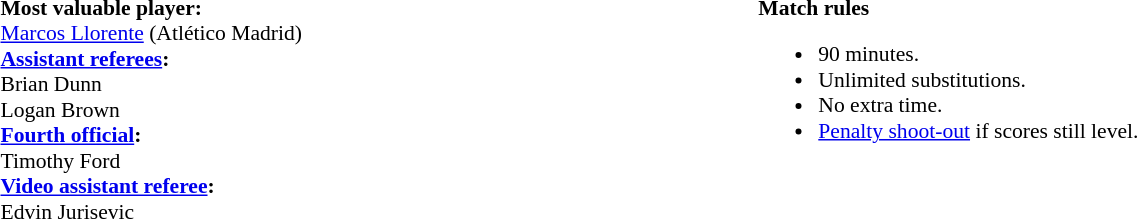<table style="width:100%; font-size:90%;">
<tr>
<td><br><strong>Most valuable player:</strong>
<br> <a href='#'>Marcos Llorente</a> (Atlético Madrid)<br><strong><a href='#'>Assistant referees</a>:</strong>
<br>Brian Dunn
<br>Logan Brown
<br><strong><a href='#'>Fourth official</a>:</strong>
<br>Timothy Ford
<br><strong><a href='#'>Video assistant referee</a>:</strong>
<br>Edvin Jurisevic</td>
<td style="width:60%; vertical-align:top;"><br><strong>Match rules</strong><ul><li>90 minutes.</li><li>Unlimited substitutions.</li><li>No extra time.</li><li><a href='#'>Penalty shoot-out</a> if scores still level.</li></ul></td>
</tr>
</table>
